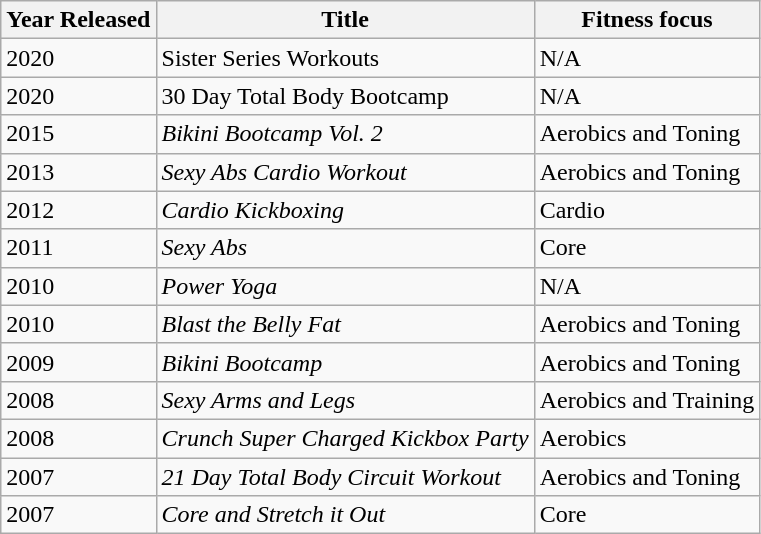<table class="wikitable">
<tr>
<th>Year Released</th>
<th>Title</th>
<th>Fitness focus</th>
</tr>
<tr>
<td>2020</td>
<td>Sister Series Workouts</td>
<td>N/A</td>
</tr>
<tr>
<td>2020</td>
<td>30 Day Total Body Bootcamp</td>
<td>N/A</td>
</tr>
<tr>
<td>2015</td>
<td><em>Bikini Bootcamp Vol. 2</em></td>
<td>Aerobics and Toning</td>
</tr>
<tr>
<td>2013</td>
<td><em>Sexy Abs Cardio Workout</em></td>
<td>Aerobics and Toning</td>
</tr>
<tr>
<td>2012</td>
<td><em>Cardio Kickboxing</em></td>
<td>Cardio</td>
</tr>
<tr>
<td>2011</td>
<td><em>Sexy Abs</em></td>
<td>Core</td>
</tr>
<tr>
<td>2010</td>
<td><em>Power Yoga</em></td>
<td>N/A</td>
</tr>
<tr>
<td>2010</td>
<td><em>Blast the Belly Fat</em></td>
<td>Aerobics and Toning</td>
</tr>
<tr>
<td>2009</td>
<td><em>Bikini Bootcamp</em></td>
<td>Aerobics and Toning</td>
</tr>
<tr>
<td>2008</td>
<td><em>Sexy Arms and Legs</em></td>
<td>Aerobics and Training</td>
</tr>
<tr>
<td>2008</td>
<td><em>Crunch Super Charged Kickbox Party</em></td>
<td>Aerobics</td>
</tr>
<tr>
<td>2007</td>
<td><em>21 Day Total Body Circuit Workout</em></td>
<td>Aerobics and Toning</td>
</tr>
<tr>
<td>2007</td>
<td><em>Core and Stretch it Out</em></td>
<td>Core</td>
</tr>
</table>
